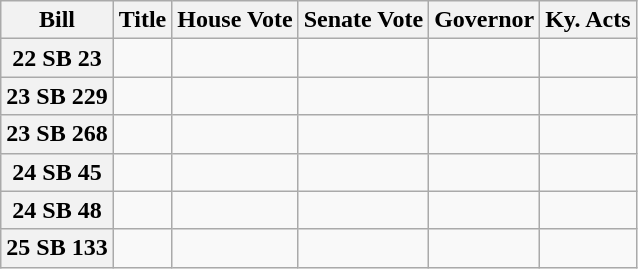<table class="wikitable plainrowheaders">
<tr>
<th scope=col>Bill</th>
<th scope=col>Title</th>
<th scope=col>House Vote</th>
<th scope=col>Senate Vote</th>
<th scope=col>Governor</th>
<th scope=col>Ky. Acts</th>
</tr>
<tr>
<th scope=row>22 SB 23</th>
<td></td>
<td></td>
<td></td>
<td></td>
<td></td>
</tr>
<tr>
<th scope=row>23 SB 229</th>
<td></td>
<td></td>
<td></td>
<td></td>
<td></td>
</tr>
<tr>
<th scope=row>23 SB 268</th>
<td></td>
<td></td>
<td></td>
<td></td>
<td></td>
</tr>
<tr>
<th scope=row>24 SB 45</th>
<td></td>
<td></td>
<td></td>
<td></td>
<td></td>
</tr>
<tr>
<th scope=row>24 SB 48</th>
<td></td>
<td></td>
<td></td>
<td></td>
<td></td>
</tr>
<tr>
<th scope=row>25 SB 133</th>
<td></td>
<td></td>
<td></td>
<td></td>
<td></td>
</tr>
</table>
